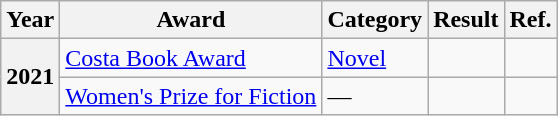<table class="wikitable sortable">
<tr>
<th>Year</th>
<th>Award</th>
<th>Category</th>
<th>Result</th>
<th>Ref.</th>
</tr>
<tr>
<th rowspan="2">2021</th>
<td><a href='#'>Costa Book Award</a></td>
<td><a href='#'>Novel</a></td>
<td></td>
<td></td>
</tr>
<tr>
<td><a href='#'>Women's Prize for Fiction</a></td>
<td>—</td>
<td></td>
<td></td>
</tr>
</table>
